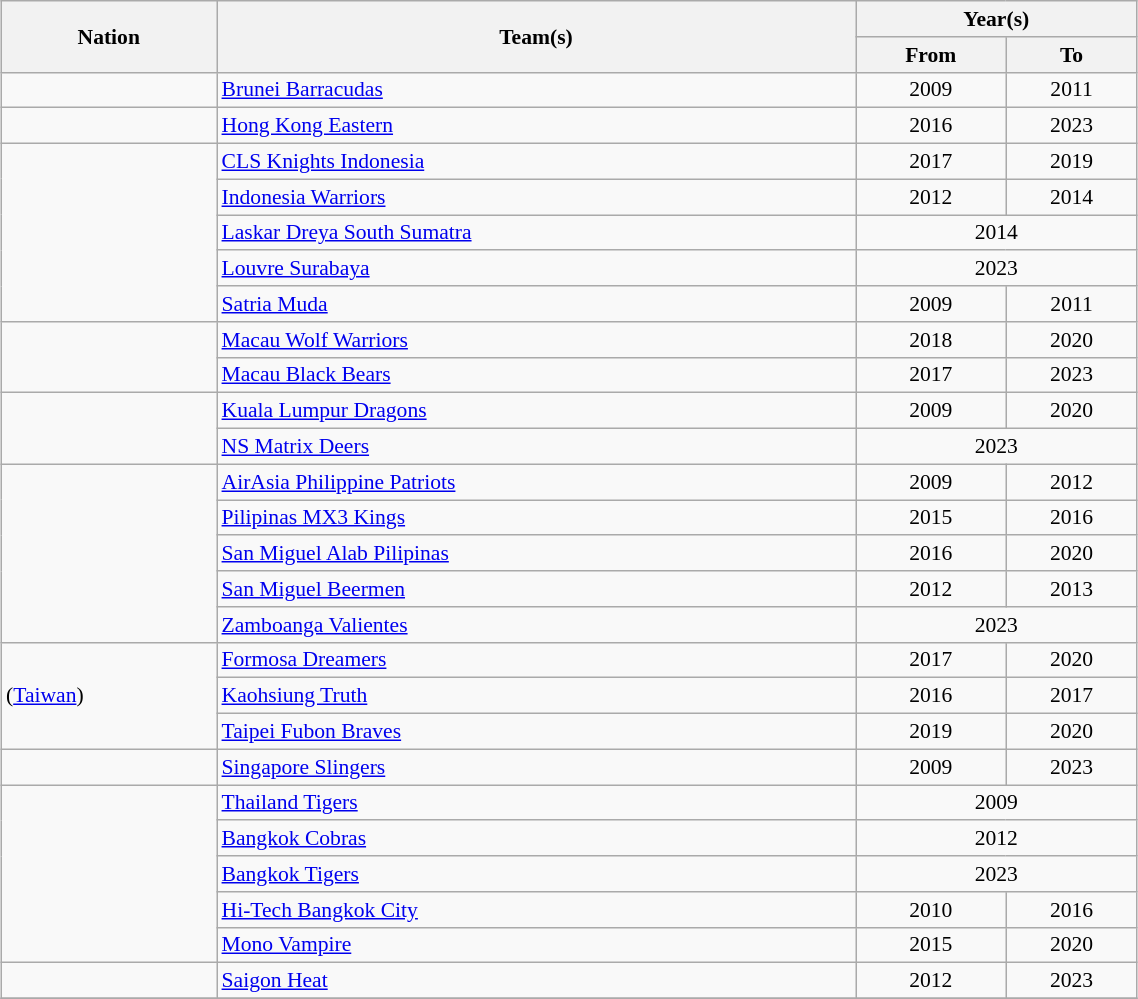<table class="wikitable" width=60% style="margin-left: auto; margin-right: auto; background: #f9f9f9; border: 1px #aaa solid; border-collapse: collapse; font-size: 90%; text-align:left">
<tr>
<th rowspan=2>Nation</th>
<th rowspan=2>Team(s)</th>
<th colspan=2>Year(s)</th>
</tr>
<tr>
<th>From</th>
<th>To</th>
</tr>
<tr>
<td></td>
<td><a href='#'>Brunei Barracudas</a></td>
<td align=center>2009</td>
<td align=center>2011</td>
</tr>
<tr>
<td></td>
<td><a href='#'>Hong Kong Eastern</a></td>
<td align=center>2016</td>
<td align=center>2023</td>
</tr>
<tr>
<td rowspan=5></td>
<td><a href='#'>CLS Knights Indonesia</a></td>
<td align=center>2017</td>
<td align=center>2019</td>
</tr>
<tr>
<td><a href='#'>Indonesia Warriors</a></td>
<td align=center>2012</td>
<td align=center>2014</td>
</tr>
<tr>
<td><a href='#'>Laskar Dreya South Sumatra</a></td>
<td colspan=2 align=center>2014</td>
</tr>
<tr>
<td><a href='#'>Louvre Surabaya</a></td>
<td colspan=2 align=center>2023</td>
</tr>
<tr>
<td><a href='#'>Satria Muda</a></td>
<td align=center>2009</td>
<td align=center>2011</td>
</tr>
<tr>
<td rowspan=2></td>
<td><a href='#'>Macau Wolf Warriors</a></td>
<td align=center>2018</td>
<td align=center>2020</td>
</tr>
<tr>
<td><a href='#'>Macau Black Bears</a></td>
<td align=center>2017</td>
<td align=center>2023</td>
</tr>
<tr>
<td rowspan=2></td>
<td><a href='#'>Kuala Lumpur Dragons</a></td>
<td align=center>2009</td>
<td align=center>2020</td>
</tr>
<tr>
<td><a href='#'>NS Matrix Deers</a></td>
<td colspan=2 align=center>2023</td>
</tr>
<tr>
<td rowspan=5></td>
<td><a href='#'>AirAsia Philippine Patriots</a></td>
<td align=center>2009</td>
<td align=center>2012</td>
</tr>
<tr>
<td><a href='#'>Pilipinas MX3 Kings</a></td>
<td align=center>2015</td>
<td align=center>2016</td>
</tr>
<tr>
<td><a href='#'>San Miguel Alab Pilipinas</a></td>
<td align=center>2016</td>
<td align=center>2020</td>
</tr>
<tr>
<td><a href='#'>San Miguel Beermen</a></td>
<td align=center>2012</td>
<td align=center>2013</td>
</tr>
<tr>
<td><a href='#'>Zamboanga Valientes</a></td>
<td colspan=2 align=center>2023</td>
</tr>
<tr>
<td rowspan=3> (<a href='#'>Taiwan</a>)</td>
<td><a href='#'>Formosa Dreamers</a></td>
<td align=center>2017</td>
<td align=center>2020</td>
</tr>
<tr>
<td><a href='#'>Kaohsiung Truth</a></td>
<td align=center>2016</td>
<td align=center>2017</td>
</tr>
<tr>
<td><a href='#'>Taipei Fubon Braves</a></td>
<td align=center>2019</td>
<td align=center>2020</td>
</tr>
<tr>
<td></td>
<td><a href='#'>Singapore Slingers</a></td>
<td align=center>2009</td>
<td align=center>2023</td>
</tr>
<tr>
<td rowspan=5></td>
<td><a href='#'>Thailand Tigers</a></td>
<td colspan=2 align=center>2009</td>
</tr>
<tr>
<td><a href='#'>Bangkok Cobras</a></td>
<td colspan=2 align=center>2012</td>
</tr>
<tr>
<td><a href='#'>Bangkok Tigers</a></td>
<td colspan=2 align=center>2023</td>
</tr>
<tr>
<td><a href='#'>Hi-Tech Bangkok City</a></td>
<td align=center>2010</td>
<td align=center>2016</td>
</tr>
<tr>
<td><a href='#'>Mono Vampire</a></td>
<td align=center>2015</td>
<td align=center>2020</td>
</tr>
<tr>
<td></td>
<td><a href='#'>Saigon Heat</a></td>
<td align=center>2012</td>
<td align=center>2023</td>
</tr>
<tr>
</tr>
</table>
